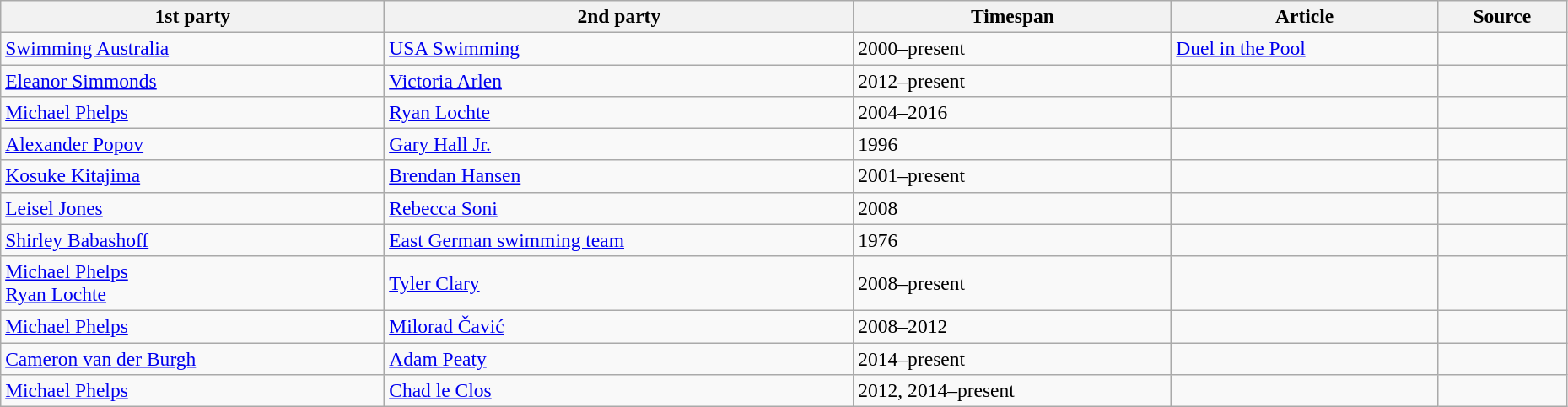<table class="wikitable"  style="font-size:98%; width:98%;">
<tr>
<th>1st party</th>
<th>2nd party</th>
<th>Timespan</th>
<th>Article</th>
<th class="unsortable">Source</th>
</tr>
<tr>
<td> <a href='#'>Swimming Australia</a></td>
<td> <a href='#'>USA Swimming</a></td>
<td>2000–present</td>
<td><a href='#'>Duel in the Pool</a></td>
<td></td>
</tr>
<tr>
<td> <a href='#'>Eleanor Simmonds</a></td>
<td> <a href='#'>Victoria Arlen</a></td>
<td>2012–present</td>
<td></td>
<td></td>
</tr>
<tr>
<td> <a href='#'>Michael Phelps</a></td>
<td> <a href='#'>Ryan Lochte</a></td>
<td>2004–2016</td>
<td></td>
<td></td>
</tr>
<tr>
<td> <a href='#'>Alexander Popov</a></td>
<td> <a href='#'>Gary Hall Jr.</a></td>
<td>1996</td>
<td></td>
<td></td>
</tr>
<tr>
<td> <a href='#'>Kosuke Kitajima</a></td>
<td> <a href='#'>Brendan Hansen</a></td>
<td>2001–present</td>
<td></td>
<td></td>
</tr>
<tr>
<td> <a href='#'>Leisel Jones</a></td>
<td> <a href='#'>Rebecca Soni</a></td>
<td>2008</td>
<td></td>
<td></td>
</tr>
<tr>
<td> <a href='#'>Shirley Babashoff</a></td>
<td> <a href='#'>East German swimming team</a></td>
<td>1976</td>
<td></td>
<td></td>
</tr>
<tr>
<td> <a href='#'>Michael Phelps</a><br> <a href='#'>Ryan Lochte</a></td>
<td> <a href='#'>Tyler Clary</a></td>
<td>2008–present</td>
<td></td>
<td></td>
</tr>
<tr>
<td> <a href='#'>Michael Phelps</a></td>
<td> <a href='#'>Milorad Čavić</a></td>
<td>2008–2012</td>
<td></td>
<td></td>
</tr>
<tr>
<td> <a href='#'>Cameron van der Burgh</a></td>
<td> <a href='#'>Adam Peaty</a></td>
<td>2014–present</td>
<td></td>
<td></td>
</tr>
<tr>
<td> <a href='#'>Michael Phelps</a></td>
<td> <a href='#'>Chad le Clos</a></td>
<td>2012, 2014–present</td>
<td></td>
<td></td>
</tr>
</table>
